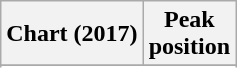<table class="wikitable sortable plainrowheaders" style="text-align:center">
<tr>
<th scope="col">Chart (2017)</th>
<th scope="col">Peak<br>position</th>
</tr>
<tr>
</tr>
<tr>
</tr>
<tr>
</tr>
<tr>
</tr>
<tr>
</tr>
<tr>
</tr>
</table>
